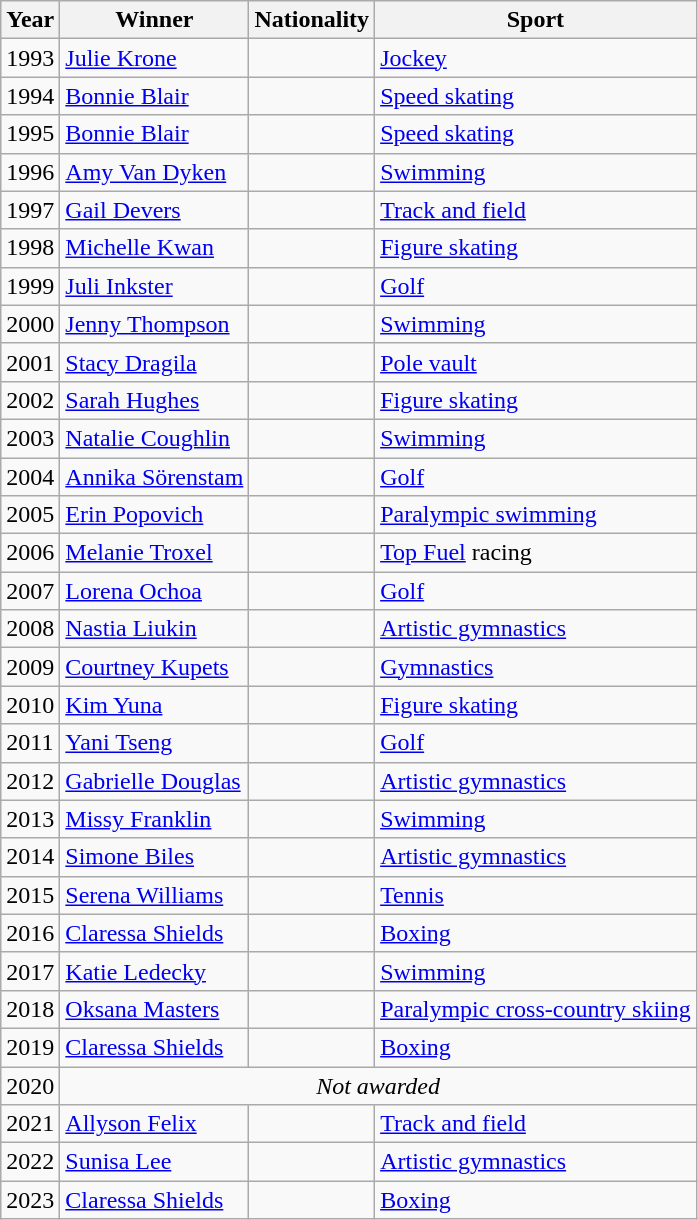<table class="wikitable sortable">
<tr>
<th>Year</th>
<th>Winner</th>
<th>Nationality</th>
<th>Sport</th>
</tr>
<tr>
<td>1993</td>
<td><a href='#'>Julie Krone</a></td>
<td></td>
<td><a href='#'>Jockey</a></td>
</tr>
<tr>
<td>1994</td>
<td><a href='#'>Bonnie Blair</a></td>
<td></td>
<td><a href='#'>Speed skating</a></td>
</tr>
<tr>
<td>1995</td>
<td><a href='#'>Bonnie Blair</a></td>
<td></td>
<td><a href='#'>Speed skating</a></td>
</tr>
<tr>
<td>1996</td>
<td><a href='#'>Amy Van Dyken</a></td>
<td></td>
<td><a href='#'>Swimming</a></td>
</tr>
<tr>
<td>1997</td>
<td><a href='#'>Gail Devers</a></td>
<td></td>
<td><a href='#'>Track and field</a></td>
</tr>
<tr>
<td>1998</td>
<td><a href='#'>Michelle Kwan</a></td>
<td></td>
<td><a href='#'>Figure skating</a></td>
</tr>
<tr>
<td>1999</td>
<td><a href='#'>Juli Inkster</a></td>
<td></td>
<td><a href='#'>Golf</a></td>
</tr>
<tr>
<td>2000</td>
<td><a href='#'>Jenny Thompson</a></td>
<td></td>
<td><a href='#'>Swimming</a></td>
</tr>
<tr>
<td>2001</td>
<td><a href='#'>Stacy Dragila</a></td>
<td></td>
<td><a href='#'>Pole vault</a></td>
</tr>
<tr>
<td>2002</td>
<td><a href='#'>Sarah Hughes</a></td>
<td></td>
<td><a href='#'>Figure skating</a></td>
</tr>
<tr>
<td>2003</td>
<td><a href='#'>Natalie Coughlin</a></td>
<td></td>
<td><a href='#'>Swimming</a></td>
</tr>
<tr>
<td>2004</td>
<td><a href='#'>Annika Sörenstam</a></td>
<td></td>
<td><a href='#'>Golf</a></td>
</tr>
<tr>
<td>2005</td>
<td><a href='#'>Erin Popovich</a></td>
<td></td>
<td><a href='#'>Paralympic swimming</a></td>
</tr>
<tr>
<td>2006</td>
<td><a href='#'>Melanie Troxel</a></td>
<td></td>
<td><a href='#'>Top Fuel</a> racing</td>
</tr>
<tr>
<td>2007</td>
<td><a href='#'>Lorena Ochoa</a></td>
<td></td>
<td><a href='#'>Golf</a></td>
</tr>
<tr>
<td>2008</td>
<td><a href='#'>Nastia Liukin</a></td>
<td></td>
<td><a href='#'>Artistic gymnastics</a></td>
</tr>
<tr>
<td>2009</td>
<td><a href='#'>Courtney Kupets</a></td>
<td></td>
<td><a href='#'>Gymnastics</a></td>
</tr>
<tr>
<td>2010</td>
<td><a href='#'>Kim Yuna</a></td>
<td></td>
<td><a href='#'>Figure skating</a></td>
</tr>
<tr>
<td>2011</td>
<td><a href='#'>Yani Tseng</a></td>
<td></td>
<td><a href='#'>Golf</a></td>
</tr>
<tr>
<td>2012</td>
<td><a href='#'>Gabrielle Douglas</a></td>
<td></td>
<td><a href='#'>Artistic gymnastics</a></td>
</tr>
<tr>
<td>2013</td>
<td><a href='#'>Missy Franklin</a></td>
<td></td>
<td><a href='#'>Swimming</a></td>
</tr>
<tr>
<td>2014</td>
<td><a href='#'>Simone Biles</a></td>
<td></td>
<td><a href='#'>Artistic gymnastics</a></td>
</tr>
<tr>
<td>2015</td>
<td><a href='#'>Serena Williams</a></td>
<td></td>
<td><a href='#'>Tennis</a></td>
</tr>
<tr>
<td>2016</td>
<td><a href='#'>Claressa Shields</a></td>
<td></td>
<td><a href='#'>Boxing</a></td>
</tr>
<tr>
<td>2017</td>
<td><a href='#'>Katie Ledecky</a></td>
<td></td>
<td><a href='#'>Swimming</a></td>
</tr>
<tr>
<td>2018</td>
<td><a href='#'>Oksana Masters</a></td>
<td></td>
<td><a href='#'>Paralympic cross-country skiing</a></td>
</tr>
<tr>
<td>2019</td>
<td><a href='#'>Claressa Shields</a></td>
<td></td>
<td><a href='#'>Boxing</a></td>
</tr>
<tr>
<td>2020</td>
<td colspan=3 align=center><em>Not awarded</em></td>
</tr>
<tr>
<td>2021</td>
<td><a href='#'>Allyson Felix</a></td>
<td></td>
<td><a href='#'>Track and field</a></td>
</tr>
<tr>
<td>2022</td>
<td><a href='#'>Sunisa Lee</a></td>
<td></td>
<td><a href='#'>Artistic gymnastics</a></td>
</tr>
<tr>
<td>2023</td>
<td><a href='#'>Claressa Shields</a></td>
<td></td>
<td><a href='#'>Boxing</a></td>
</tr>
</table>
